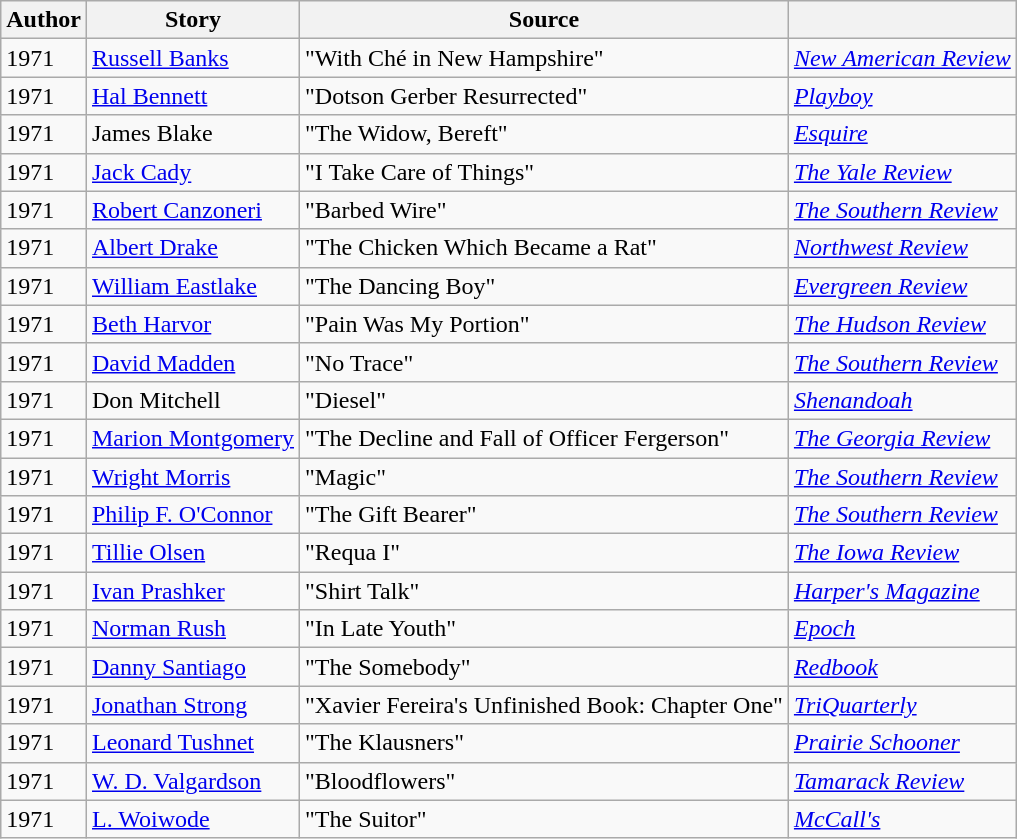<table class="wikitable">
<tr>
<th>Author</th>
<th>Story</th>
<th>Source</th>
<th></th>
</tr>
<tr>
<td>1971</td>
<td><a href='#'>Russell Banks</a></td>
<td>"With Ché in New Hampshire"</td>
<td><em><a href='#'>New American Review</a></em></td>
</tr>
<tr>
<td>1971</td>
<td><a href='#'>Hal Bennett</a></td>
<td>"Dotson Gerber Resurrected"</td>
<td><em><a href='#'>Playboy</a></em></td>
</tr>
<tr>
<td>1971</td>
<td>James Blake</td>
<td>"The Widow, Bereft"</td>
<td><em><a href='#'>Esquire</a></em></td>
</tr>
<tr>
<td>1971</td>
<td><a href='#'>Jack Cady</a></td>
<td>"I Take Care of Things"</td>
<td><em><a href='#'>The Yale Review</a></em></td>
</tr>
<tr>
<td>1971</td>
<td><a href='#'>Robert Canzoneri</a></td>
<td>"Barbed Wire"</td>
<td><em><a href='#'>The Southern Review</a></em></td>
</tr>
<tr>
<td>1971</td>
<td><a href='#'>Albert Drake</a></td>
<td>"The Chicken Which Became a Rat"</td>
<td><em><a href='#'>Northwest Review</a></em></td>
</tr>
<tr>
<td>1971</td>
<td><a href='#'>William Eastlake</a></td>
<td>"The Dancing Boy"</td>
<td><em><a href='#'>Evergreen Review</a></em></td>
</tr>
<tr>
<td>1971</td>
<td><a href='#'>Beth Harvor</a></td>
<td>"Pain Was My Portion"</td>
<td><em><a href='#'>The Hudson Review</a></em></td>
</tr>
<tr>
<td>1971</td>
<td><a href='#'>David Madden</a></td>
<td>"No Trace"</td>
<td><em><a href='#'>The Southern Review</a></em></td>
</tr>
<tr>
<td>1971</td>
<td>Don Mitchell</td>
<td>"Diesel"</td>
<td><em><a href='#'>Shenandoah</a></em></td>
</tr>
<tr>
<td>1971</td>
<td><a href='#'>Marion Montgomery</a></td>
<td>"The Decline and Fall of Officer Fergerson"</td>
<td><em><a href='#'>The Georgia Review</a></em></td>
</tr>
<tr>
<td>1971</td>
<td><a href='#'>Wright Morris</a></td>
<td>"Magic"</td>
<td><em><a href='#'>The Southern Review</a></em></td>
</tr>
<tr>
<td>1971</td>
<td><a href='#'>Philip F. O'Connor</a></td>
<td>"The Gift Bearer"</td>
<td><em><a href='#'>The Southern Review</a></em></td>
</tr>
<tr>
<td>1971</td>
<td><a href='#'>Tillie Olsen</a></td>
<td>"Requa I"</td>
<td><em><a href='#'>The Iowa Review</a></em></td>
</tr>
<tr>
<td>1971</td>
<td><a href='#'>Ivan Prashker</a></td>
<td>"Shirt Talk"</td>
<td><em><a href='#'>Harper's Magazine</a></em></td>
</tr>
<tr>
<td>1971</td>
<td><a href='#'>Norman Rush</a></td>
<td>"In Late Youth"</td>
<td><em><a href='#'>Epoch</a></em></td>
</tr>
<tr>
<td>1971</td>
<td><a href='#'>Danny Santiago</a></td>
<td>"The Somebody"</td>
<td><em><a href='#'>Redbook</a></em></td>
</tr>
<tr>
<td>1971</td>
<td><a href='#'>Jonathan Strong</a></td>
<td>"Xavier Fereira's Unfinished Book: Chapter One"</td>
<td><em><a href='#'>TriQuarterly</a></em></td>
</tr>
<tr>
<td>1971</td>
<td><a href='#'>Leonard Tushnet</a></td>
<td>"The Klausners"</td>
<td><em><a href='#'>Prairie Schooner</a></em></td>
</tr>
<tr>
<td>1971</td>
<td><a href='#'>W. D. Valgardson</a></td>
<td>"Bloodflowers"</td>
<td><em><a href='#'>Tamarack Review</a></em></td>
</tr>
<tr>
<td>1971</td>
<td><a href='#'>L. Woiwode</a></td>
<td>"The Suitor"</td>
<td><em><a href='#'>McCall's</a></em></td>
</tr>
</table>
